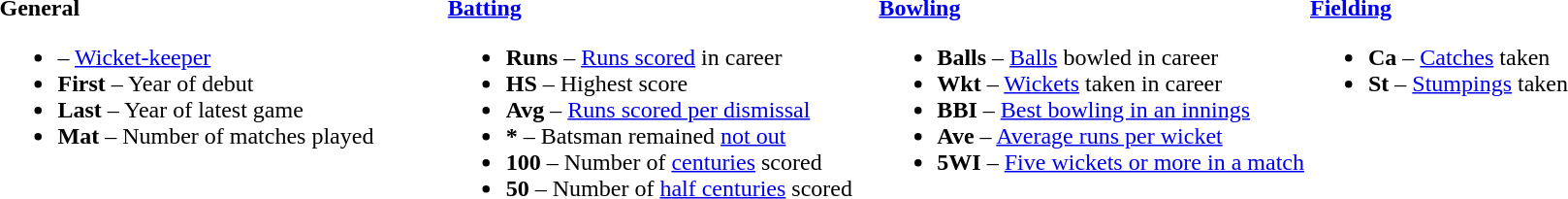<table>
<tr>
<td valign="top" style="width:26%"><br><strong>General</strong><ul><li> – <a href='#'>Wicket-keeper</a></li><li><strong>First</strong> – Year of debut</li><li><strong>Last</strong> – Year of latest game</li><li><strong>Mat</strong> – Number of matches played</li></ul></td>
<td valign="top" style="width:25%"><br><strong><a href='#'>Batting</a></strong><ul><li><strong>Runs</strong> – <a href='#'>Runs scored</a> in career</li><li><strong>HS</strong> – Highest score</li><li><strong>Avg</strong> – <a href='#'>Runs scored per dismissal</a></li><li><strong>*</strong> – Batsman remained <a href='#'>not out</a></li><li><strong>100</strong> – Number of <a href='#'>centuries</a> scored</li><li><strong>50</strong> – Number of <a href='#'>half centuries</a> scored</li></ul></td>
<td valign="top" style="width:25%"><br><strong><a href='#'>Bowling</a></strong><ul><li><strong>Balls</strong> – <a href='#'>Balls</a> bowled in career</li><li><strong>Wkt</strong> – <a href='#'>Wickets</a> taken in career</li><li><strong>BBI</strong> – <a href='#'>Best bowling in an innings</a></li><li><strong>Ave</strong> – <a href='#'>Average runs per wicket</a></li><li><strong>5WI</strong> – <a href='#'>Five wickets or more in a match</a></li></ul></td>
<td valign="top" style="width:24%"><br><strong><a href='#'>Fielding</a></strong><ul><li><strong>Ca</strong> – <a href='#'>Catches</a> taken</li><li><strong>St</strong> – <a href='#'>Stumpings</a> taken</li></ul></td>
</tr>
</table>
